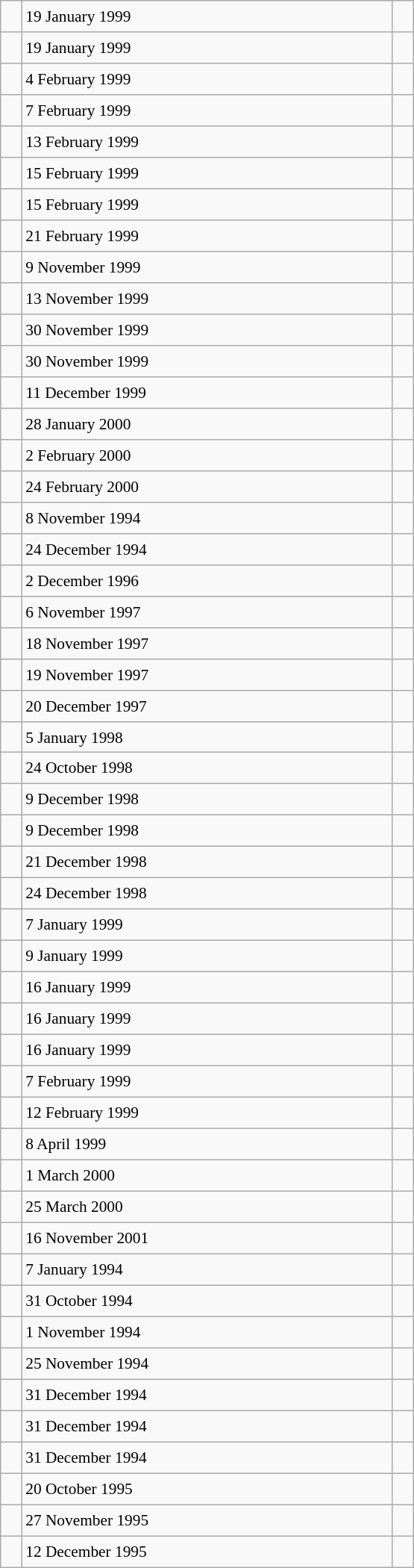<table class="wikitable" style="font-size: 89%; float: left; width: 26em; margin-right: 1em; height: 1400px">
<tr>
<td></td>
<td>19 January 1999</td>
<td></td>
</tr>
<tr>
<td></td>
<td>19 January 1999</td>
<td></td>
</tr>
<tr>
<td></td>
<td>4 February 1999</td>
<td></td>
</tr>
<tr>
<td></td>
<td>7 February 1999</td>
<td></td>
</tr>
<tr>
<td></td>
<td>13 February 1999</td>
<td></td>
</tr>
<tr>
<td></td>
<td>15 February 1999</td>
<td></td>
</tr>
<tr>
<td></td>
<td>15 February 1999</td>
<td></td>
</tr>
<tr>
<td></td>
<td>21 February 1999</td>
<td></td>
</tr>
<tr>
<td></td>
<td>9 November 1999</td>
<td></td>
</tr>
<tr>
<td></td>
<td>13 November 1999</td>
<td></td>
</tr>
<tr>
<td></td>
<td>30 November 1999</td>
<td></td>
</tr>
<tr>
<td></td>
<td>30 November 1999</td>
<td></td>
</tr>
<tr>
<td></td>
<td>11 December 1999</td>
<td></td>
</tr>
<tr>
<td></td>
<td>28 January 2000</td>
<td></td>
</tr>
<tr>
<td></td>
<td>2 February 2000</td>
<td></td>
</tr>
<tr>
<td></td>
<td>24 February 2000</td>
<td></td>
</tr>
<tr>
<td></td>
<td>8 November 1994</td>
<td></td>
</tr>
<tr>
<td></td>
<td>24 December 1994</td>
<td></td>
</tr>
<tr>
<td></td>
<td>2 December 1996</td>
<td></td>
</tr>
<tr>
<td></td>
<td>6 November 1997</td>
<td></td>
</tr>
<tr>
<td></td>
<td>18 November 1997</td>
<td></td>
</tr>
<tr>
<td></td>
<td>19 November 1997</td>
<td></td>
</tr>
<tr>
<td></td>
<td>20 December 1997</td>
<td></td>
</tr>
<tr>
<td></td>
<td>5 January 1998</td>
<td></td>
</tr>
<tr>
<td></td>
<td>24 October 1998</td>
<td></td>
</tr>
<tr>
<td></td>
<td>9 December 1998</td>
<td></td>
</tr>
<tr>
<td></td>
<td>9 December 1998</td>
<td></td>
</tr>
<tr>
<td></td>
<td>21 December 1998</td>
<td></td>
</tr>
<tr>
<td></td>
<td>24 December 1998</td>
<td></td>
</tr>
<tr>
<td></td>
<td>7 January 1999</td>
<td></td>
</tr>
<tr>
<td></td>
<td>9 January 1999</td>
<td></td>
</tr>
<tr>
<td></td>
<td>16 January 1999</td>
<td></td>
</tr>
<tr>
<td></td>
<td>16 January 1999</td>
<td></td>
</tr>
<tr>
<td></td>
<td>16 January 1999</td>
<td></td>
</tr>
<tr>
<td></td>
<td>7 February 1999</td>
<td></td>
</tr>
<tr>
<td></td>
<td>12 February 1999</td>
<td></td>
</tr>
<tr>
<td></td>
<td>8 April 1999</td>
<td></td>
</tr>
<tr>
<td></td>
<td>1 March 2000</td>
<td></td>
</tr>
<tr>
<td></td>
<td>25 March 2000</td>
<td></td>
</tr>
<tr>
<td></td>
<td>16 November 2001</td>
<td></td>
</tr>
<tr>
<td></td>
<td>7 January 1994</td>
<td></td>
</tr>
<tr>
<td></td>
<td>31 October 1994</td>
<td></td>
</tr>
<tr>
<td></td>
<td>1 November 1994</td>
<td></td>
</tr>
<tr>
<td></td>
<td>25 November 1994</td>
<td></td>
</tr>
<tr>
<td></td>
<td>31 December 1994</td>
<td></td>
</tr>
<tr>
<td></td>
<td>31 December 1994</td>
<td></td>
</tr>
<tr>
<td></td>
<td>31 December 1994</td>
<td></td>
</tr>
<tr>
<td></td>
<td>20 October 1995</td>
<td></td>
</tr>
<tr>
<td></td>
<td>27 November 1995</td>
<td></td>
</tr>
<tr>
<td></td>
<td>12 December 1995</td>
<td></td>
</tr>
</table>
